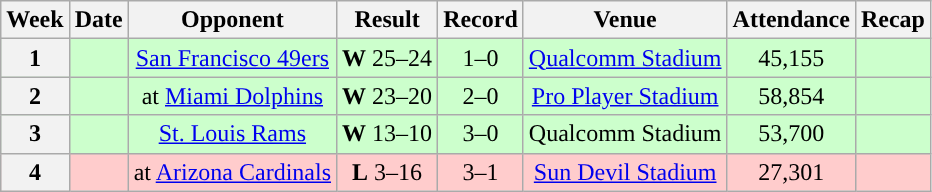<table class="wikitable" style="text-align:center">
<tr>
<th>Week</th>
<th>Date</th>
<th>Opponent</th>
<th>Result</th>
<th>Record</th>
<th>Venue</th>
<th>Attendance</th>
<th>Recap</th>
</tr>
<tr style="background: #cfc;">
<th>1</th>
<td></td>
<td><a href='#'>San Francisco 49ers</a></td>
<td><strong>W</strong> 25–24</td>
<td>1–0</td>
<td><a href='#'>Qualcomm Stadium</a></td>
<td>45,155</td>
<td></td>
</tr>
<tr style="background: #cfc;">
<th>2</th>
<td></td>
<td>at <a href='#'>Miami Dolphins</a></td>
<td><strong>W</strong> 23–20 </td>
<td>2–0</td>
<td><a href='#'>Pro Player Stadium</a></td>
<td>58,854</td>
<td></td>
</tr>
<tr style="background: #cfc;">
<th>3</th>
<td></td>
<td><a href='#'>St. Louis Rams</a></td>
<td><strong>W</strong> 13–10 </td>
<td>3–0</td>
<td>Qualcomm Stadium</td>
<td>53,700</td>
<td></td>
</tr>
<tr style="background: #fcc;">
<th>4</th>
<td></td>
<td>at <a href='#'>Arizona Cardinals</a></td>
<td><strong>L</strong> 3–16</td>
<td>3–1</td>
<td><a href='#'>Sun Devil Stadium</a></td>
<td>27,301</td>
<td></td>
</tr>
</table>
